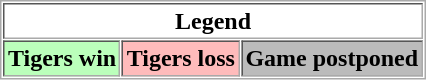<table align="center" border="1" cellpadding="2" cellspacing="1" style="border:1px solid #aaa">
<tr>
<th colspan="3">Legend</th>
</tr>
<tr>
<th bgcolor="bbffbb">Tigers win</th>
<th bgcolor="ffbbbb">Tigers loss</th>
<th bgcolor="bbbbbb">Game postponed</th>
</tr>
</table>
